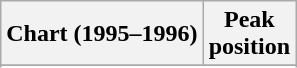<table class="wikitable sortable">
<tr>
<th align="left">Chart (1995–1996)</th>
<th align="center">Peak<br>position</th>
</tr>
<tr>
</tr>
<tr>
</tr>
</table>
